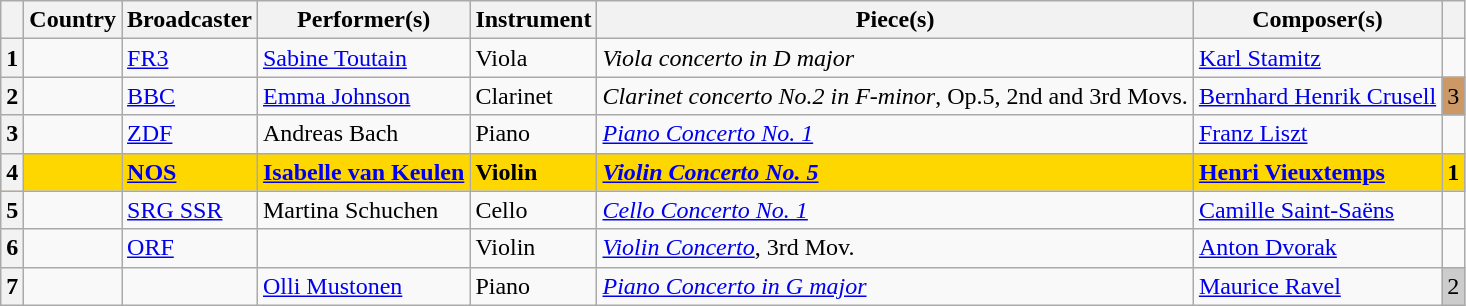<table class="wikitable sortable plainrowheaders">
<tr>
<th scope="col"></th>
<th scope="col">Country</th>
<th scope="col">Broadcaster</th>
<th scope="col">Performer(s)</th>
<th scope="col">Instrument</th>
<th scope="col">Piece(s)</th>
<th scope="col">Composer(s)</th>
<th scope="col"></th>
</tr>
<tr>
<th scope="row" style="text-align:center;">1</th>
<td></td>
<td><a href='#'>FR3</a></td>
<td><a href='#'>Sabine Toutain</a></td>
<td>Viola</td>
<td><em>Viola concerto in D major</em></td>
<td><a href='#'>Karl Stamitz</a></td>
<td></td>
</tr>
<tr>
<th scope="row" style="text-align:center;">2</th>
<td></td>
<td><a href='#'>BBC</a></td>
<td><a href='#'>Emma Johnson</a></td>
<td>Clarinet</td>
<td><em>Clarinet concerto No.2 in F-minor</em>, Op.5, 2nd and 3rd Movs.</td>
<td><a href='#'>Bernhard Henrik Crusell</a></td>
<td style="text-align:center; background-color:#C96;">3</td>
</tr>
<tr>
<th scope="row" style="text-align:center;">3</th>
<td></td>
<td><a href='#'>ZDF</a></td>
<td>Andreas Bach</td>
<td>Piano</td>
<td><em><a href='#'>Piano Concerto No. 1</a></em></td>
<td><a href='#'>Franz Liszt</a></td>
<td></td>
</tr>
<tr style="font-weight:bold; background:gold;">
<th scope="row" style="text-align:center;">4</th>
<td></td>
<td><a href='#'>NOS</a></td>
<td><a href='#'>Isabelle van Keulen</a></td>
<td>Violin</td>
<td><em><a href='#'>Violin Concerto No. 5</a></em></td>
<td><a href='#'>Henri Vieuxtemps</a></td>
<td style="text-align:center;">1</td>
</tr>
<tr>
<th scope="row" style="text-align:center;">5</th>
<td></td>
<td><a href='#'>SRG SSR</a></td>
<td>Martina Schuchen</td>
<td>Cello</td>
<td><em><a href='#'>Cello Concerto No. 1</a></em></td>
<td><a href='#'>Camille Saint-Saëns</a></td>
<td></td>
</tr>
<tr>
<th scope="row" style="text-align:center;">6</th>
<td></td>
<td><a href='#'>ORF</a></td>
<td></td>
<td>Violin</td>
<td><em><a href='#'>Violin Concerto</a></em>, 3rd Mov.</td>
<td><a href='#'>Anton Dvorak</a></td>
<td></td>
</tr>
<tr>
<th scope="row" style="text-align:center;">7</th>
<td></td>
<td></td>
<td><a href='#'>Olli Mustonen</a></td>
<td>Piano</td>
<td><em><a href='#'>Piano Concerto in G major</a></em></td>
<td><a href='#'>Maurice Ravel</a></td>
<td style="text-align:center; background-color:#CCC;">2</td>
</tr>
</table>
